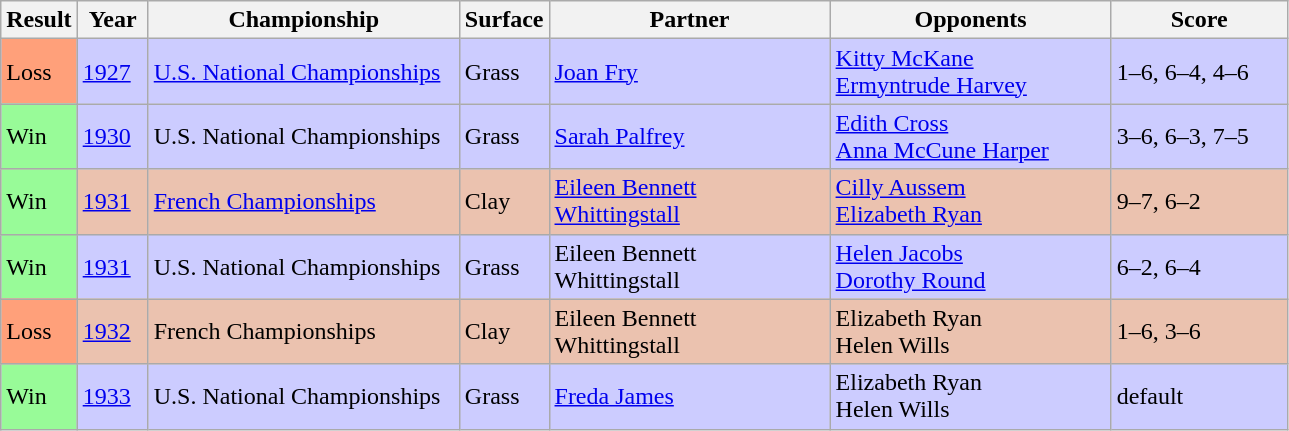<table class="sortable wikitable">
<tr>
<th style="width:40px">Result</th>
<th style="width:40px">Year</th>
<th style="width:200px">Championship</th>
<th style="width:50px">Surface</th>
<th style="width:180px">Partner</th>
<th style="width:180px">Opponents</th>
<th style="width:110px" class="unsortable">Score</th>
</tr>
<tr style="background:#ccf;">
<td style="background:#ffa07a;">Loss</td>
<td><a href='#'>1927</a></td>
<td><a href='#'>U.S. National Championships</a></td>
<td>Grass</td>
<td> <a href='#'>Joan Fry</a></td>
<td> <a href='#'>Kitty McKane</a> <br>  <a href='#'>Ermyntrude Harvey</a></td>
<td>1–6, 6–4, 4–6</td>
</tr>
<tr style="background:#ccf;">
<td style="background:#98fb98;">Win</td>
<td><a href='#'>1930</a></td>
<td>U.S. National Championships</td>
<td>Grass</td>
<td> <a href='#'>Sarah Palfrey</a></td>
<td> <a href='#'>Edith Cross</a> <br>  <a href='#'>Anna McCune Harper</a></td>
<td>3–6, 6–3, 7–5</td>
</tr>
<tr style="background:#ebc2af;">
<td style="background:#98fb98;">Win</td>
<td><a href='#'>1931</a></td>
<td><a href='#'>French Championships</a></td>
<td>Clay</td>
<td> <a href='#'>Eileen Bennett Whittingstall</a></td>
<td> <a href='#'>Cilly Aussem</a> <br>  <a href='#'>Elizabeth Ryan</a></td>
<td>9–7, 6–2</td>
</tr>
<tr style="background:#ccf;">
<td style="background:#98fb98;">Win</td>
<td><a href='#'>1931</a></td>
<td>U.S. National Championships</td>
<td>Grass</td>
<td> Eileen Bennett Whittingstall</td>
<td> <a href='#'>Helen Jacobs</a> <br>  <a href='#'>Dorothy Round</a></td>
<td>6–2, 6–4</td>
</tr>
<tr style="background:#ebc2af;">
<td style="background:#ffa07a;">Loss</td>
<td><a href='#'>1932</a></td>
<td>French Championships</td>
<td>Clay</td>
<td> Eileen Bennett Whittingstall</td>
<td> Elizabeth Ryan <br>  Helen Wills</td>
<td>1–6, 3–6</td>
</tr>
<tr style="background:#ccf;">
<td style="background:#98fb98;">Win</td>
<td><a href='#'>1933</a></td>
<td>U.S. National Championships</td>
<td>Grass</td>
<td> <a href='#'>Freda James</a></td>
<td> Elizabeth Ryan <br>  Helen Wills</td>
<td>default</td>
</tr>
</table>
